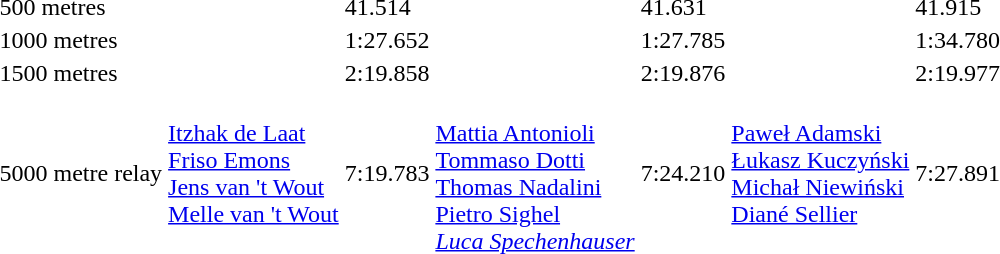<table>
<tr>
<td>500 metres</td>
<td></td>
<td>41.514</td>
<td></td>
<td>41.631</td>
<td></td>
<td>41.915</td>
</tr>
<tr>
<td>1000 metres</td>
<td></td>
<td>1:27.652</td>
<td></td>
<td>1:27.785</td>
<td></td>
<td>1:34.780</td>
</tr>
<tr>
<td>1500 metres</td>
<td></td>
<td>2:19.858</td>
<td></td>
<td>2:19.876</td>
<td></td>
<td>2:19.977</td>
</tr>
<tr>
<td>5000 metre relay</td>
<td valign=top><br><a href='#'>Itzhak de Laat</a><br><a href='#'>Friso Emons</a><br><a href='#'>Jens van 't Wout</a><br><a href='#'>Melle van 't Wout</a></td>
<td>7:19.783</td>
<td valign=top><br><a href='#'>Mattia Antonioli</a><br><a href='#'>Tommaso Dotti</a><br><a href='#'>Thomas Nadalini</a><br><a href='#'>Pietro Sighel</a><br><em><a href='#'>Luca Spechenhauser</a></em></td>
<td>7:24.210</td>
<td valign=top><br><a href='#'>Paweł Adamski</a><br><a href='#'>Łukasz Kuczyński</a><br><a href='#'>Michał Niewiński</a><br><a href='#'>Diané Sellier</a></td>
<td>7:27.891</td>
</tr>
</table>
